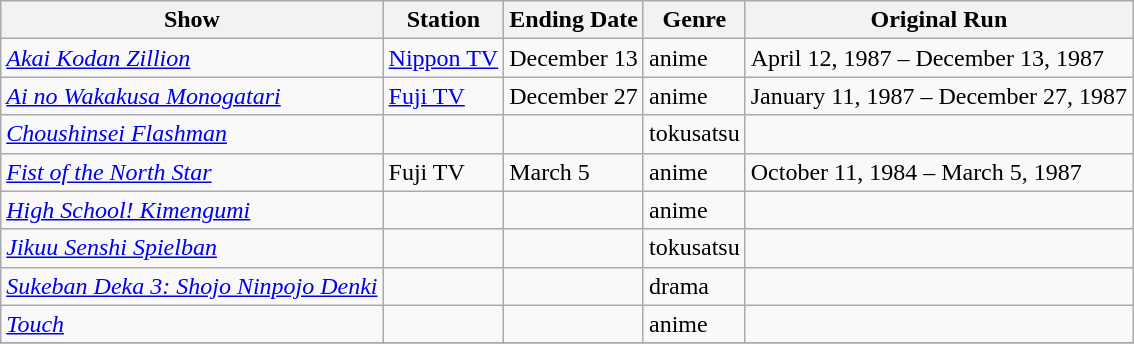<table class="wikitable sortable">
<tr>
<th>Show</th>
<th>Station</th>
<th>Ending Date</th>
<th>Genre</th>
<th>Original Run</th>
</tr>
<tr>
<td><em><a href='#'>Akai Kodan Zillion</a></em></td>
<td><a href='#'>Nippon TV</a></td>
<td>December 13</td>
<td>anime</td>
<td>April 12, 1987 – December 13, 1987</td>
</tr>
<tr>
<td><em><a href='#'>Ai no Wakakusa Monogatari</a></em></td>
<td><a href='#'>Fuji TV</a></td>
<td>December 27</td>
<td>anime</td>
<td>January 11, 1987 – December 27, 1987</td>
</tr>
<tr>
<td><em><a href='#'>Choushinsei Flashman</a></em></td>
<td></td>
<td></td>
<td>tokusatsu</td>
<td></td>
</tr>
<tr>
<td><em><a href='#'>Fist of the North Star</a></em></td>
<td>Fuji TV</td>
<td>March 5</td>
<td>anime</td>
<td>October 11, 1984 – March 5, 1987</td>
</tr>
<tr>
<td><em><a href='#'>High School! Kimengumi</a></em></td>
<td></td>
<td></td>
<td>anime</td>
<td></td>
</tr>
<tr>
<td><em><a href='#'>Jikuu Senshi Spielban</a></em></td>
<td></td>
<td></td>
<td>tokusatsu</td>
<td></td>
</tr>
<tr>
<td><em><a href='#'>Sukeban Deka 3: Shojo Ninpojo Denki</a></em></td>
<td></td>
<td></td>
<td>drama</td>
<td></td>
</tr>
<tr>
<td><em><a href='#'>Touch</a></em></td>
<td></td>
<td></td>
<td>anime</td>
<td></td>
</tr>
<tr>
</tr>
</table>
